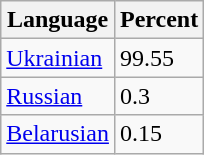<table class="wikitable">
<tr>
<th>Language</th>
<th>Percent</th>
</tr>
<tr>
<td><a href='#'>Ukrainian</a></td>
<td>99.55</td>
</tr>
<tr>
<td><a href='#'>Russian</a></td>
<td>0.3</td>
</tr>
<tr>
<td><a href='#'>Belarusian</a></td>
<td>0.15</td>
</tr>
</table>
